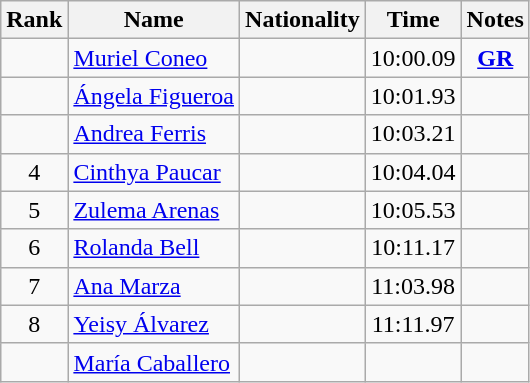<table class="wikitable sortable" style="text-align:center">
<tr>
<th>Rank</th>
<th>Name</th>
<th>Nationality</th>
<th>Time</th>
<th>Notes</th>
</tr>
<tr>
<td></td>
<td align=left><a href='#'>Muriel Coneo</a></td>
<td align=left></td>
<td>10:00.09</td>
<td><strong><a href='#'>GR</a></strong></td>
</tr>
<tr>
<td></td>
<td align=left><a href='#'>Ángela Figueroa</a></td>
<td align=left></td>
<td>10:01.93</td>
<td></td>
</tr>
<tr>
<td></td>
<td align=left><a href='#'>Andrea Ferris</a></td>
<td align=left></td>
<td>10:03.21</td>
<td></td>
</tr>
<tr>
<td>4</td>
<td align=left><a href='#'>Cinthya Paucar</a></td>
<td align=left></td>
<td>10:04.04</td>
<td></td>
</tr>
<tr>
<td>5</td>
<td align=left><a href='#'>Zulema Arenas</a></td>
<td align=left></td>
<td>10:05.53</td>
<td></td>
</tr>
<tr>
<td>6</td>
<td align=left><a href='#'>Rolanda Bell</a></td>
<td align=left></td>
<td>10:11.17</td>
<td></td>
</tr>
<tr>
<td>7</td>
<td align=left><a href='#'>Ana Marza</a></td>
<td align=left></td>
<td>11:03.98</td>
<td></td>
</tr>
<tr>
<td>8</td>
<td align=left><a href='#'>Yeisy Álvarez</a></td>
<td align=left></td>
<td>11:11.97</td>
<td></td>
</tr>
<tr>
<td></td>
<td align=left><a href='#'>María Caballero</a></td>
<td align=left></td>
<td></td>
<td></td>
</tr>
</table>
